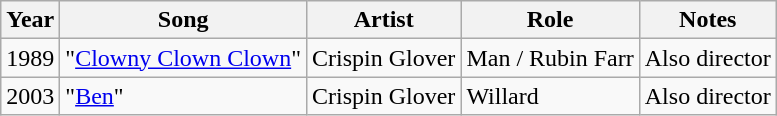<table class="wikitable">
<tr>
<th>Year</th>
<th>Song</th>
<th>Artist</th>
<th>Role</th>
<th>Notes</th>
</tr>
<tr>
<td>1989</td>
<td>"<a href='#'>Clowny Clown Clown</a>"</td>
<td>Crispin Glover</td>
<td>Man / Rubin Farr</td>
<td>Also director</td>
</tr>
<tr>
<td>2003</td>
<td>"<a href='#'>Ben</a>"</td>
<td>Crispin Glover</td>
<td>Willard</td>
<td>Also director</td>
</tr>
</table>
